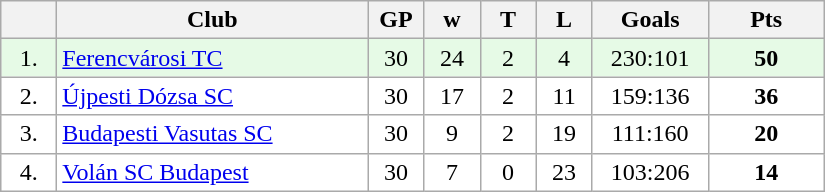<table class="wikitable">
<tr>
<th width="30"></th>
<th width="200">Club</th>
<th width="30">GP</th>
<th width="30">w</th>
<th width="30">T</th>
<th width="30">L</th>
<th width="70">Goals</th>
<th width="70">Pts</th>
</tr>
<tr bgcolor="#e6fae6" align="center">
<td>1.</td>
<td align="left"><a href='#'>Ferencvárosi TC</a></td>
<td>30</td>
<td>24</td>
<td>2</td>
<td>4</td>
<td>230:101</td>
<td><strong>50</strong></td>
</tr>
<tr bgcolor="#FFFFFF" align="center">
<td>2.</td>
<td align="left"><a href='#'>Újpesti Dózsa SC</a></td>
<td>30</td>
<td>17</td>
<td>2</td>
<td>11</td>
<td>159:136</td>
<td><strong>36</strong></td>
</tr>
<tr bgcolor="#FFFFFF" align="center">
<td>3.</td>
<td align="left"><a href='#'>Budapesti Vasutas SC</a></td>
<td>30</td>
<td>9</td>
<td>2</td>
<td>19</td>
<td>111:160</td>
<td><strong>20</strong></td>
</tr>
<tr bgcolor="#FFFFFF" align="center">
<td>4.</td>
<td align="left"><a href='#'>Volán SC Budapest</a></td>
<td>30</td>
<td>7</td>
<td>0</td>
<td>23</td>
<td>103:206</td>
<td><strong>14</strong></td>
</tr>
</table>
